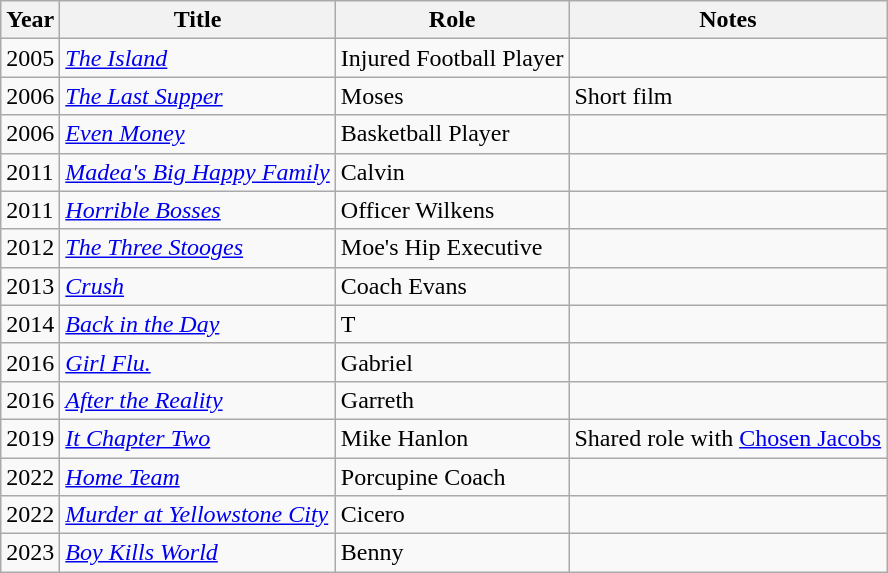<table class="wikitable sortable">
<tr>
<th>Year</th>
<th>Title</th>
<th>Role</th>
<th class="unsortable">Notes</th>
</tr>
<tr>
<td>2005</td>
<td><em><a href='#'>The Island</a></em></td>
<td>Injured Football Player</td>
<td></td>
</tr>
<tr>
<td>2006</td>
<td><em><a href='#'>The Last Supper</a></em></td>
<td>Moses</td>
<td>Short film</td>
</tr>
<tr>
<td>2006</td>
<td><em><a href='#'>Even Money</a></em></td>
<td>Basketball Player</td>
<td></td>
</tr>
<tr>
<td>2011</td>
<td><em><a href='#'>Madea's Big Happy Family</a></em></td>
<td>Calvin</td>
<td></td>
</tr>
<tr>
<td>2011</td>
<td><em><a href='#'>Horrible Bosses</a></em></td>
<td>Officer Wilkens</td>
<td></td>
</tr>
<tr>
<td>2012</td>
<td><em><a href='#'>The Three Stooges</a></em></td>
<td>Moe's Hip Executive</td>
<td></td>
</tr>
<tr>
<td>2013</td>
<td><em><a href='#'>Crush</a></em></td>
<td>Coach Evans</td>
<td></td>
</tr>
<tr>
<td>2014</td>
<td><em><a href='#'>Back in the Day</a></em></td>
<td>T</td>
<td></td>
</tr>
<tr>
<td>2016</td>
<td><em><a href='#'>Girl Flu.</a></em></td>
<td>Gabriel</td>
<td></td>
</tr>
<tr>
<td>2016</td>
<td><em><a href='#'>After the Reality</a></em></td>
<td>Garreth</td>
<td></td>
</tr>
<tr>
<td>2019</td>
<td><em><a href='#'>It Chapter Two</a></em></td>
<td>Mike Hanlon</td>
<td>Shared role with <a href='#'>Chosen Jacobs</a></td>
</tr>
<tr>
<td>2022</td>
<td><em><a href='#'>Home Team</a></em></td>
<td>Porcupine Coach</td>
<td></td>
</tr>
<tr>
<td>2022</td>
<td><em><a href='#'>Murder at Yellowstone City</a></em></td>
<td>Cicero</td>
<td></td>
</tr>
<tr>
<td>2023</td>
<td><em><a href='#'>Boy Kills World</a></em></td>
<td>Benny</td>
<td></td>
</tr>
</table>
